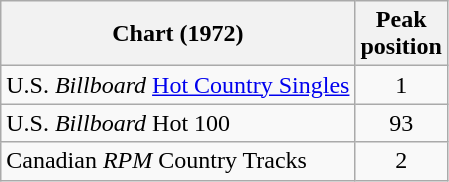<table class="wikitable sortable">
<tr>
<th align="left">Chart (1972)</th>
<th align="center">Peak<br>position</th>
</tr>
<tr>
<td align="left">U.S. <em>Billboard</em> <a href='#'>Hot Country Singles</a></td>
<td align="center">1</td>
</tr>
<tr>
<td align="left">U.S. <em>Billboard</em> Hot 100</td>
<td align="center">93</td>
</tr>
<tr>
<td align="left">Canadian <em>RPM</em> Country Tracks</td>
<td align="center">2</td>
</tr>
</table>
